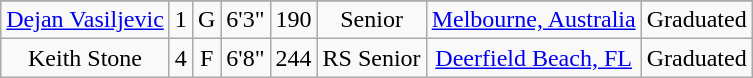<table class="wikitable sortable" border="1" style="text-align:center;">
<tr align=center>
</tr>
<tr>
<td><a href='#'>Dejan Vasiljevic</a></td>
<td>1</td>
<td>G</td>
<td>6'3"</td>
<td>190</td>
<td>Senior</td>
<td><a href='#'>Melbourne, Australia</a></td>
<td>Graduated</td>
</tr>
<tr>
<td>Keith Stone</td>
<td>4</td>
<td>F</td>
<td>6'8"</td>
<td>244</td>
<td>RS Senior</td>
<td><a href='#'>Deerfield Beach, FL</a></td>
<td>Graduated</td>
</tr>
</table>
